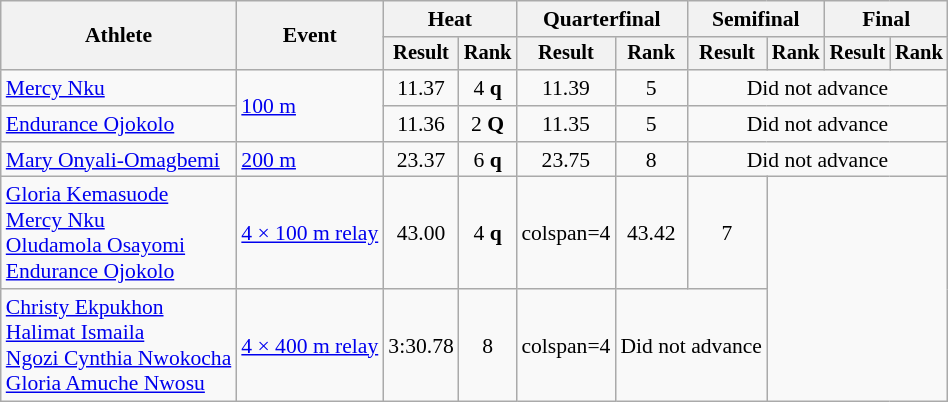<table class=wikitable style="font-size:90%">
<tr>
<th rowspan="2">Athlete</th>
<th rowspan="2">Event</th>
<th colspan="2">Heat</th>
<th colspan="2">Quarterfinal</th>
<th colspan="2">Semifinal</th>
<th colspan="2">Final</th>
</tr>
<tr style="font-size:95%">
<th>Result</th>
<th>Rank</th>
<th>Result</th>
<th>Rank</th>
<th>Result</th>
<th>Rank</th>
<th>Result</th>
<th>Rank</th>
</tr>
<tr align=center>
<td align=left><a href='#'>Mercy Nku</a></td>
<td align=left rowspan=2><a href='#'>100 m</a></td>
<td>11.37</td>
<td>4 <strong>q</strong></td>
<td>11.39</td>
<td>5</td>
<td colspan=4>Did not advance</td>
</tr>
<tr align=center>
<td align=left><a href='#'>Endurance Ojokolo</a></td>
<td>11.36</td>
<td>2 <strong>Q</strong></td>
<td>11.35</td>
<td>5</td>
<td colspan=4>Did not advance</td>
</tr>
<tr align=center>
<td align=left><a href='#'>Mary Onyali-Omagbemi</a></td>
<td align=left><a href='#'>200 m</a></td>
<td>23.37</td>
<td>6 <strong>q</strong></td>
<td>23.75</td>
<td>8</td>
<td colspan=4>Did not advance</td>
</tr>
<tr align=center>
<td align=left><a href='#'>Gloria Kemasuode</a><br><a href='#'>Mercy Nku</a><br><a href='#'>Oludamola Osayomi</a><br><a href='#'>Endurance Ojokolo</a></td>
<td align=left><a href='#'>4 × 100 m relay</a></td>
<td>43.00</td>
<td>4 <strong>q</strong></td>
<td>colspan=4 </td>
<td>43.42</td>
<td>7</td>
</tr>
<tr align=center>
<td align=left><a href='#'>Christy Ekpukhon</a><br><a href='#'>Halimat Ismaila</a><br><a href='#'>Ngozi Cynthia Nwokocha</a><br><a href='#'>Gloria Amuche Nwosu</a></td>
<td align=left><a href='#'>4 × 400 m relay</a></td>
<td>3:30.78</td>
<td>8</td>
<td>colspan=4 </td>
<td colspan=2>Did not advance</td>
</tr>
</table>
